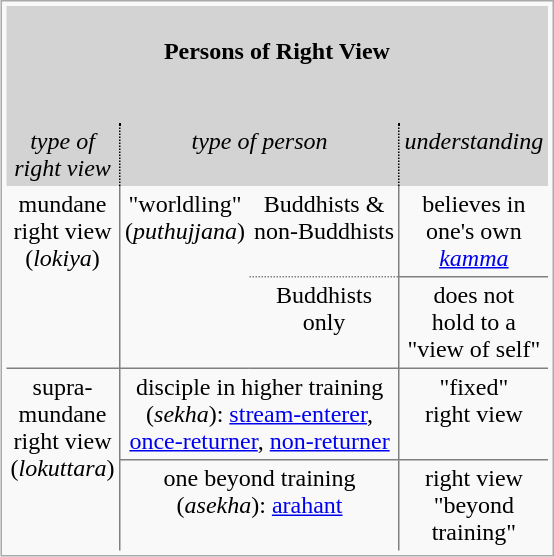<table class="infobox" cellspacing=0 cellpadding=3 style="text-align:center">
<tr>
<td colspan=4 style="background:LightGrey"> <br><span><strong>Persons of Right View</strong></span><br><br> </td>
</tr>
<tr>
<td style="background:LightGrey"><em>type of<br>right view</em></td>
<td colspan=2 style="border-left:1px dotted black; background:LightGrey"><em>type of person</em></td>
<td style="border-left:1px dotted black; background:LightGrey"><em>understanding</em></td>
</tr>
<tr>
<td rowspan=2 style="border-bottom:1px solid Gray">mundane<br>right view<br>(<em>lokiya</em>)</td>
<td rowspan=2 style="border-left:1px solid Gray; border-bottom:1px solid Gray">"worldling"<br>(<em>puthujjana</em>)</td>
<td style="border-bottom:1px dotted Gray">Buddhists &<br>non-Buddhists</td>
<td style="border-left:1px solid Gray; border-bottom:1px solid Gray">believes in<br>one's own<br><em><a href='#'>kamma</a></em></td>
</tr>
<tr>
<td style="border-bottom:1px solid Gray">Buddhists<br>only</td>
<td style="border-left:1px solid Gray; border-bottom:1px solid Gray">does not<br>hold to a<br>"view of self"</td>
</tr>
<tr>
<td rowspan=2>supra-<br>mundane<br>right view<br>(<em>lokuttara</em>)</td>
<td colspan=2 style="border-left:1px solid Gray; border-bottom:1px solid Gray">disciple in higher training<br>(<em>sekha</em>): <a href='#'>stream-enterer</a>,<br><a href='#'>once-returner</a>, <a href='#'>non-returner</a></td>
<td style="border-left:1px solid Gray; border-bottom:1px solid Gray">"fixed"<br>right view</td>
</tr>
<tr>
<td colspan=2 style="border-left:1px solid Gray">one beyond training<br>(<em>asekha</em>): <a href='#'>arahant</a></td>
<td style="border-left:1px solid Gray">right view<br>"beyond<br>training"</td>
</tr>
</table>
